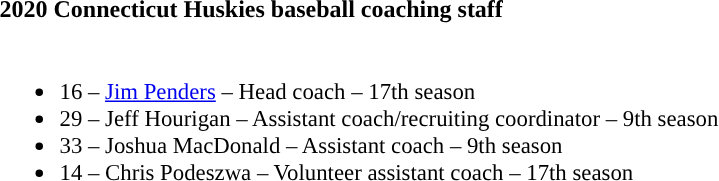<table class="toccolours" style="text-align: left;">
<tr>
<th colspan="9">2020 Connecticut Huskies baseball coaching staff</th>
</tr>
<tr>
<td style="font-size: 95%;" valign="top"><br><ul><li>16 – <a href='#'>Jim Penders</a> – Head coach – 17th season</li><li>29 – Jeff Hourigan – Assistant coach/recruiting coordinator – 9th season</li><li>33 – Joshua MacDonald – Assistant coach – 9th season</li><li>14 – Chris Podeszwa – Volunteer assistant coach – 17th season</li></ul></td>
</tr>
</table>
